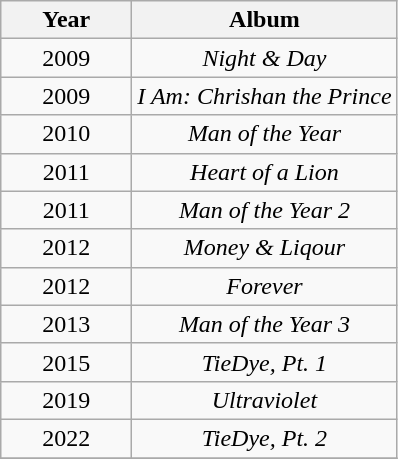<table class="wikitable plainrowheaders" style="text-align:center;">
<tr>
<th scope="col" rowspan="1"style="width:5em;">Year</th>
<th scope="col" rowspan="">Album</th>
</tr>
<tr>
<td>2009</td>
<td><em>Night & Day</em></td>
</tr>
<tr>
<td>2009</td>
<td><em>I Am: Chrishan the Prince</em></td>
</tr>
<tr>
<td>2010</td>
<td><em>Man of the Year</em></td>
</tr>
<tr>
<td>2011</td>
<td><em>Heart of a Lion</em></td>
</tr>
<tr>
<td>2011</td>
<td><em>Man of the Year 2</em></td>
</tr>
<tr>
<td>2012</td>
<td><em>Money & Liqour</em></td>
</tr>
<tr>
<td>2012</td>
<td><em>Forever</em></td>
</tr>
<tr>
<td>2013</td>
<td><em>Man of the Year 3</em></td>
</tr>
<tr>
<td scope="row">2015</td>
<td scope="row"><em>TieDye, Pt. 1</em></td>
</tr>
<tr>
<td>2019</td>
<td><em>Ultraviolet</em></td>
</tr>
<tr>
<td>2022</td>
<td><em>TieDye, Pt. 2</em></td>
</tr>
<tr>
</tr>
</table>
